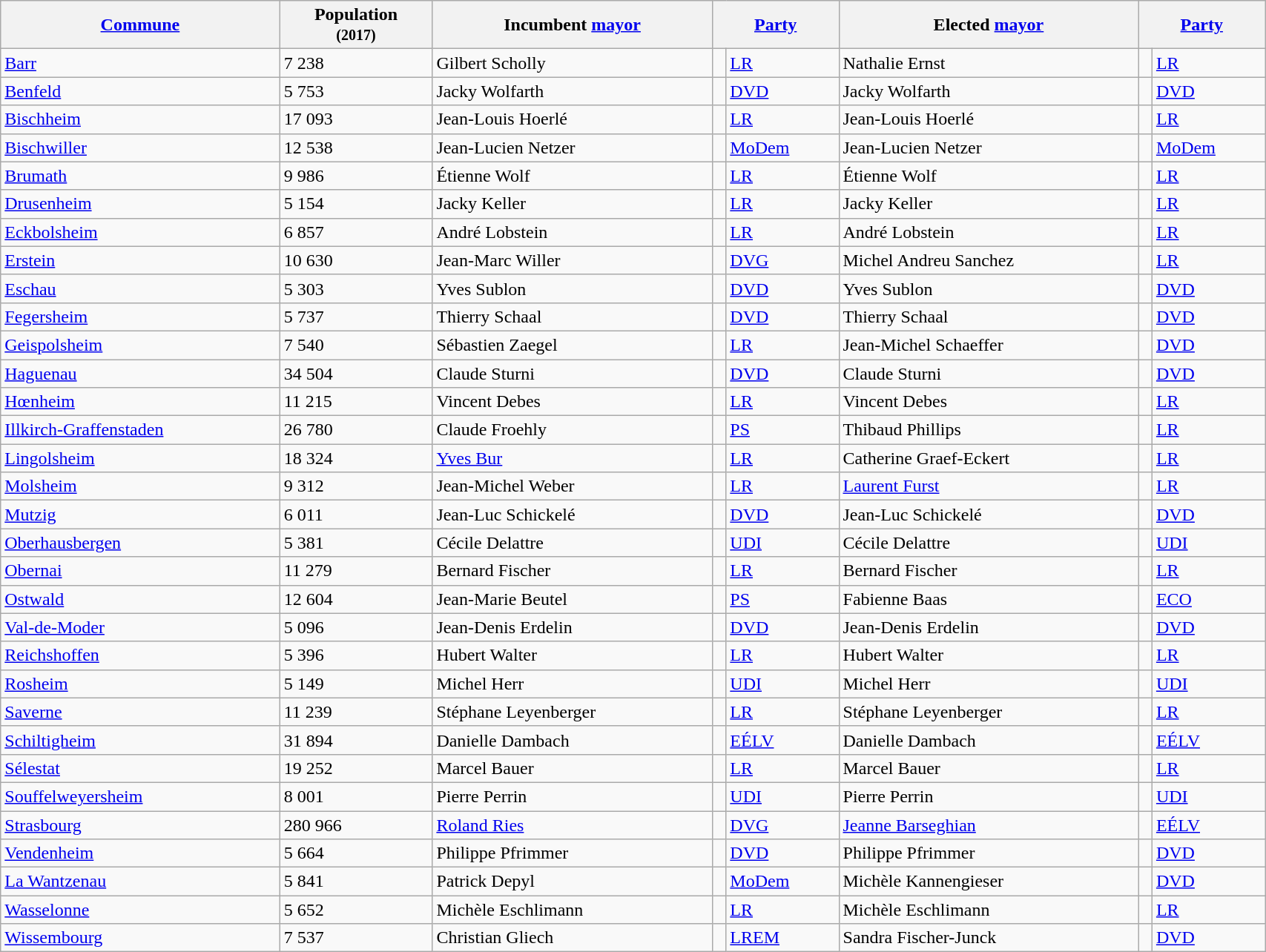<table class="wikitable sortable centre" width=90%>
<tr>
<th><a href='#'>Commune</a></th>
<th>Population<br><small>(2017)</small></th>
<th>Incumbent <a href='#'>mayor</a></th>
<th colspan="2"><a href='#'>Party</a></th>
<th>Elected <a href='#'>mayor</a></th>
<th colspan="2"><a href='#'>Party</a></th>
</tr>
<tr>
<td><a href='#'>Barr</a></td>
<td>7 238</td>
<td>Gilbert Scholly</td>
<td bgcolor=></td>
<td><a href='#'>LR</a></td>
<td>Nathalie Ernst</td>
<td bgcolor=></td>
<td><a href='#'>LR</a></td>
</tr>
<tr>
<td><a href='#'>Benfeld</a></td>
<td>5 753</td>
<td>Jacky Wolfarth</td>
<td bgcolor=></td>
<td><a href='#'>DVD</a></td>
<td>Jacky Wolfarth</td>
<td bgcolor=></td>
<td><a href='#'>DVD</a></td>
</tr>
<tr>
<td><a href='#'>Bischheim</a></td>
<td>17 093</td>
<td>Jean-Louis Hoerlé</td>
<td bgcolor=></td>
<td><a href='#'>LR</a></td>
<td>Jean-Louis Hoerlé</td>
<td bgcolor=></td>
<td><a href='#'>LR</a></td>
</tr>
<tr>
<td><a href='#'>Bischwiller</a></td>
<td>12 538</td>
<td>Jean-Lucien Netzer</td>
<td bgcolor=></td>
<td><a href='#'>MoDem</a></td>
<td>Jean-Lucien Netzer</td>
<td bgcolor=></td>
<td><a href='#'>MoDem</a></td>
</tr>
<tr>
<td><a href='#'>Brumath</a></td>
<td>9 986</td>
<td>Étienne Wolf</td>
<td bgcolor=></td>
<td><a href='#'>LR</a></td>
<td>Étienne Wolf</td>
<td bgcolor=></td>
<td><a href='#'>LR</a></td>
</tr>
<tr>
<td><a href='#'>Drusenheim</a></td>
<td>5 154</td>
<td>Jacky Keller</td>
<td bgcolor=></td>
<td><a href='#'>LR</a></td>
<td>Jacky Keller</td>
<td bgcolor=></td>
<td><a href='#'>LR</a></td>
</tr>
<tr>
<td><a href='#'>Eckbolsheim</a></td>
<td>6 857</td>
<td>André Lobstein</td>
<td bgcolor=></td>
<td><a href='#'>LR</a></td>
<td>André Lobstein</td>
<td bgcolor=></td>
<td><a href='#'>LR</a></td>
</tr>
<tr>
<td><a href='#'>Erstein</a></td>
<td>10 630</td>
<td>Jean-Marc Willer</td>
<td bgcolor=></td>
<td><a href='#'>DVG</a></td>
<td>Michel Andreu Sanchez</td>
<td bgcolor=></td>
<td><a href='#'>LR</a></td>
</tr>
<tr>
<td><a href='#'>Eschau</a></td>
<td>5 303</td>
<td>Yves Sublon</td>
<td bgcolor=></td>
<td><a href='#'>DVD</a></td>
<td>Yves Sublon</td>
<td bgcolor=></td>
<td><a href='#'>DVD</a></td>
</tr>
<tr>
<td><a href='#'>Fegersheim</a></td>
<td>5 737</td>
<td>Thierry Schaal</td>
<td bgcolor=></td>
<td><a href='#'>DVD</a></td>
<td>Thierry Schaal</td>
<td bgcolor=></td>
<td><a href='#'>DVD</a></td>
</tr>
<tr>
<td><a href='#'>Geispolsheim</a></td>
<td>7 540</td>
<td>Sébastien Zaegel</td>
<td bgcolor=></td>
<td><a href='#'>LR</a></td>
<td>Jean-Michel Schaeffer</td>
<td bgcolor=></td>
<td><a href='#'>DVD</a></td>
</tr>
<tr>
<td><a href='#'>Haguenau</a></td>
<td>34 504</td>
<td>Claude Sturni</td>
<td bgcolor=></td>
<td><a href='#'>DVD</a></td>
<td>Claude Sturni</td>
<td bgcolor=></td>
<td><a href='#'>DVD</a></td>
</tr>
<tr>
<td><a href='#'>Hœnheim</a></td>
<td>11 215</td>
<td>Vincent Debes</td>
<td bgcolor=></td>
<td><a href='#'>LR</a></td>
<td>Vincent Debes</td>
<td bgcolor=></td>
<td><a href='#'>LR</a></td>
</tr>
<tr>
<td><a href='#'>Illkirch-Graffenstaden</a></td>
<td>26 780</td>
<td>Claude Froehly</td>
<td bgcolor=></td>
<td><a href='#'>PS</a></td>
<td>Thibaud Phillips</td>
<td bgcolor=></td>
<td><a href='#'>LR</a></td>
</tr>
<tr>
<td><a href='#'>Lingolsheim</a></td>
<td>18 324</td>
<td><a href='#'>Yves Bur</a></td>
<td bgcolor=></td>
<td><a href='#'>LR</a></td>
<td>Catherine Graef-Eckert</td>
<td bgcolor=></td>
<td><a href='#'>LR</a></td>
</tr>
<tr>
<td><a href='#'>Molsheim</a></td>
<td>9 312</td>
<td>Jean-Michel Weber</td>
<td bgcolor=></td>
<td><a href='#'>LR</a></td>
<td><a href='#'>Laurent Furst</a></td>
<td bgcolor=></td>
<td><a href='#'>LR</a></td>
</tr>
<tr>
<td><a href='#'>Mutzig</a></td>
<td>6 011</td>
<td>Jean-Luc Schickelé</td>
<td bgcolor=></td>
<td><a href='#'>DVD</a></td>
<td>Jean-Luc Schickelé</td>
<td bgcolor=></td>
<td><a href='#'>DVD</a></td>
</tr>
<tr>
<td><a href='#'>Oberhausbergen</a></td>
<td>5 381</td>
<td>Cécile Delattre</td>
<td bgcolor=></td>
<td><a href='#'>UDI</a></td>
<td>Cécile Delattre</td>
<td bgcolor=></td>
<td><a href='#'>UDI</a></td>
</tr>
<tr>
<td><a href='#'>Obernai</a></td>
<td>11 279</td>
<td>Bernard Fischer</td>
<td bgcolor=></td>
<td><a href='#'>LR</a></td>
<td>Bernard Fischer</td>
<td bgcolor=></td>
<td><a href='#'>LR</a></td>
</tr>
<tr>
<td><a href='#'>Ostwald</a></td>
<td>12 604</td>
<td>Jean-Marie Beutel</td>
<td bgcolor=></td>
<td><a href='#'>PS</a></td>
<td>Fabienne Baas</td>
<td bgcolor=></td>
<td><a href='#'>ECO</a></td>
</tr>
<tr>
<td><a href='#'>Val-de-Moder</a></td>
<td>5 096</td>
<td>Jean-Denis Erdelin</td>
<td bgcolor=></td>
<td><a href='#'>DVD</a></td>
<td>Jean-Denis Erdelin</td>
<td bgcolor=></td>
<td><a href='#'>DVD</a></td>
</tr>
<tr>
<td><a href='#'>Reichshoffen</a></td>
<td>5 396</td>
<td>Hubert Walter</td>
<td bgcolor=></td>
<td><a href='#'>LR</a></td>
<td>Hubert Walter</td>
<td bgcolor=></td>
<td><a href='#'>LR</a></td>
</tr>
<tr>
<td><a href='#'>Rosheim</a></td>
<td>5 149</td>
<td>Michel Herr</td>
<td bgcolor=></td>
<td><a href='#'>UDI</a></td>
<td>Michel Herr</td>
<td bgcolor=></td>
<td><a href='#'>UDI</a></td>
</tr>
<tr>
<td><a href='#'>Saverne</a></td>
<td>11 239</td>
<td>Stéphane Leyenberger</td>
<td bgcolor=></td>
<td><a href='#'>LR</a></td>
<td>Stéphane Leyenberger</td>
<td bgcolor=></td>
<td><a href='#'>LR</a></td>
</tr>
<tr>
<td><a href='#'>Schiltigheim</a></td>
<td>31 894</td>
<td>Danielle Dambach</td>
<td bgcolor=></td>
<td><a href='#'>EÉLV</a></td>
<td>Danielle Dambach</td>
<td bgcolor=></td>
<td><a href='#'>EÉLV</a></td>
</tr>
<tr>
<td><a href='#'>Sélestat</a></td>
<td>19 252</td>
<td>Marcel Bauer</td>
<td bgcolor=></td>
<td><a href='#'>LR</a></td>
<td>Marcel Bauer</td>
<td bgcolor=></td>
<td><a href='#'>LR</a></td>
</tr>
<tr>
<td><a href='#'>Souffelweyersheim</a></td>
<td>8 001</td>
<td>Pierre Perrin</td>
<td bgcolor=></td>
<td><a href='#'>UDI</a></td>
<td>Pierre Perrin</td>
<td bgcolor=></td>
<td><a href='#'>UDI</a></td>
</tr>
<tr>
<td><a href='#'>Strasbourg</a></td>
<td>280 966</td>
<td><a href='#'>Roland Ries</a></td>
<td bgcolor=></td>
<td><a href='#'>DVG</a></td>
<td><a href='#'>Jeanne Barseghian</a></td>
<td bgcolor=></td>
<td><a href='#'>EÉLV</a></td>
</tr>
<tr>
<td><a href='#'>Vendenheim</a></td>
<td>5 664</td>
<td>Philippe Pfrimmer</td>
<td bgcolor=></td>
<td><a href='#'>DVD</a></td>
<td>Philippe Pfrimmer</td>
<td bgcolor=></td>
<td><a href='#'>DVD</a></td>
</tr>
<tr>
<td><a href='#'>La Wantzenau</a></td>
<td>5 841</td>
<td>Patrick Depyl</td>
<td bgcolor=></td>
<td><a href='#'>MoDem</a></td>
<td>Michèle Kannengieser</td>
<td bgcolor=></td>
<td><a href='#'>DVD</a></td>
</tr>
<tr>
<td><a href='#'>Wasselonne</a></td>
<td>5 652</td>
<td>Michèle Eschlimann</td>
<td bgcolor=></td>
<td><a href='#'>LR</a></td>
<td>Michèle Eschlimann</td>
<td bgcolor=></td>
<td><a href='#'>LR</a></td>
</tr>
<tr>
<td><a href='#'>Wissembourg</a></td>
<td>7 537</td>
<td>Christian Gliech</td>
<td bgcolor=></td>
<td><a href='#'>LREM</a></td>
<td>Sandra Fischer-Junck</td>
<td bgcolor=></td>
<td><a href='#'>DVD</a></td>
</tr>
</table>
